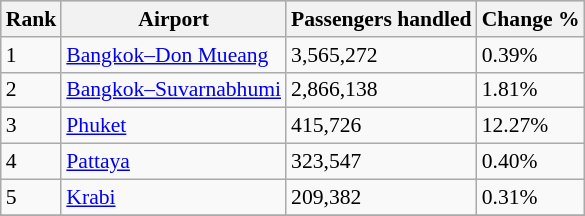<table class="wikitable sortable" style="font-size: 90%" width= align=>
<tr style="background:lightgrey;">
<th>Rank</th>
<th>Airport</th>
<th>Passengers handled</th>
<th>Change %</th>
</tr>
<tr>
<td>1</td>
<td><a href='#'>Bangkok–Don Mueang</a></td>
<td>3,565,272</td>
<td> 0.39%</td>
</tr>
<tr>
<td>2</td>
<td><a href='#'>Bangkok–Suvarnabhumi</a></td>
<td>2,866,138</td>
<td> 1.81%</td>
</tr>
<tr>
<td>3</td>
<td><a href='#'>Phuket</a></td>
<td>415,726</td>
<td> 12.27%</td>
</tr>
<tr>
<td>4</td>
<td><a href='#'>Pattaya</a></td>
<td>323,547</td>
<td> 0.40%</td>
</tr>
<tr>
<td>5</td>
<td><a href='#'>Krabi</a></td>
<td>209,382</td>
<td> 0.31%</td>
</tr>
<tr>
</tr>
</table>
